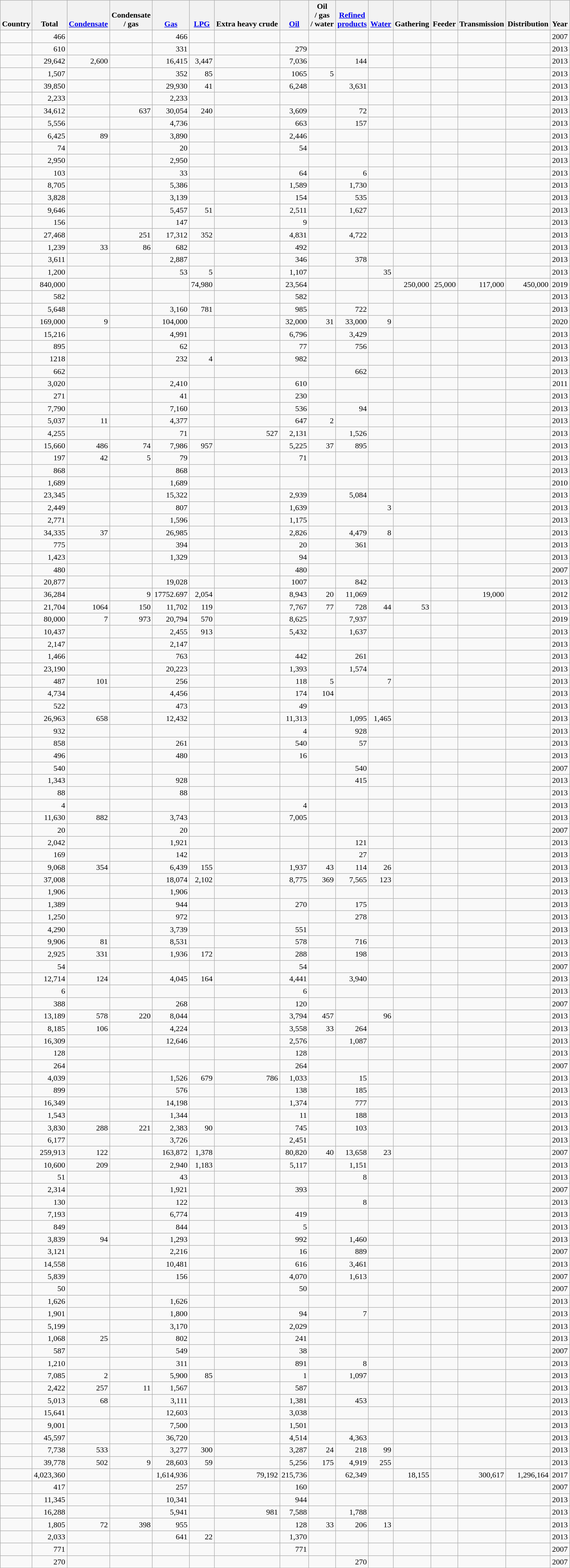<table class="wikitable sortable static-row-numbers sort-under nowrap" style="text-align:right;">
<tr class="static-row-header" style="text-align:center;vertical-align:bottom;">
<th>Country</th>
<th>Total</th>
<th><a href='#'>Condensate</a></th>
<th>Condensate<br>/ gas</th>
<th><a href='#'>Gas</a></th>
<th><a href='#'>LPG</a></th>
<th>Extra heavy crude</th>
<th><a href='#'>Oil</a></th>
<th>Oil<br>/ gas<br>/ water</th>
<th><a href='#'>Refined<br>products</a></th>
<th><a href='#'>Water</a></th>
<th>Gathering</th>
<th>Feeder</th>
<th>Transmission</th>
<th>Distribution</th>
<th>Year</th>
</tr>
<tr>
<td></td>
<td>466</td>
<td></td>
<td></td>
<td>466</td>
<td></td>
<td></td>
<td></td>
<td></td>
<td></td>
<td></td>
<td></td>
<td></td>
<td></td>
<td></td>
<td>2007</td>
</tr>
<tr>
<td></td>
<td>610</td>
<td></td>
<td></td>
<td>331</td>
<td></td>
<td></td>
<td>279</td>
<td></td>
<td></td>
<td></td>
<td></td>
<td></td>
<td></td>
<td></td>
<td>2013</td>
</tr>
<tr>
<td></td>
<td>29,642</td>
<td>2,600</td>
<td></td>
<td>16,415</td>
<td>3,447</td>
<td></td>
<td>7,036</td>
<td></td>
<td>144</td>
<td></td>
<td></td>
<td></td>
<td></td>
<td></td>
<td>2013</td>
</tr>
<tr>
<td></td>
<td>1,507</td>
<td></td>
<td></td>
<td>352</td>
<td>85</td>
<td></td>
<td>1065</td>
<td>5</td>
<td></td>
<td></td>
<td></td>
<td></td>
<td></td>
<td></td>
<td>2013</td>
</tr>
<tr>
<td></td>
<td>39,850</td>
<td></td>
<td></td>
<td>29,930</td>
<td>41</td>
<td></td>
<td>6,248</td>
<td></td>
<td>3,631</td>
<td></td>
<td></td>
<td></td>
<td></td>
<td></td>
<td>2013</td>
</tr>
<tr>
<td></td>
<td>2,233</td>
<td></td>
<td></td>
<td>2,233</td>
<td></td>
<td></td>
<td></td>
<td></td>
<td></td>
<td></td>
<td></td>
<td></td>
<td></td>
<td></td>
<td>2013</td>
</tr>
<tr>
<td></td>
<td>34,612</td>
<td></td>
<td>637</td>
<td>30,054</td>
<td>240</td>
<td></td>
<td>3,609</td>
<td></td>
<td>72</td>
<td></td>
<td></td>
<td></td>
<td></td>
<td></td>
<td>2013</td>
</tr>
<tr>
<td></td>
<td>5,556</td>
<td></td>
<td></td>
<td>4,736</td>
<td></td>
<td></td>
<td>663</td>
<td></td>
<td>157</td>
<td></td>
<td></td>
<td></td>
<td></td>
<td></td>
<td>2013</td>
</tr>
<tr>
<td></td>
<td>6,425</td>
<td>89</td>
<td></td>
<td>3,890</td>
<td></td>
<td></td>
<td>2,446</td>
<td></td>
<td></td>
<td></td>
<td></td>
<td></td>
<td></td>
<td></td>
<td>2013</td>
</tr>
<tr>
<td></td>
<td>74</td>
<td></td>
<td></td>
<td>20</td>
<td></td>
<td></td>
<td>54</td>
<td></td>
<td></td>
<td></td>
<td></td>
<td></td>
<td></td>
<td></td>
<td>2013</td>
</tr>
<tr>
<td></td>
<td>2,950</td>
<td></td>
<td></td>
<td>2,950</td>
<td></td>
<td></td>
<td></td>
<td></td>
<td></td>
<td></td>
<td></td>
<td></td>
<td></td>
<td></td>
<td>2013</td>
</tr>
<tr>
<td></td>
<td>103</td>
<td></td>
<td></td>
<td>33</td>
<td></td>
<td></td>
<td>64</td>
<td></td>
<td>6</td>
<td></td>
<td></td>
<td></td>
<td></td>
<td></td>
<td>2013</td>
</tr>
<tr>
<td></td>
<td>8,705</td>
<td></td>
<td></td>
<td>5,386</td>
<td></td>
<td></td>
<td>1,589</td>
<td></td>
<td>1,730</td>
<td></td>
<td></td>
<td></td>
<td></td>
<td></td>
<td>2013</td>
</tr>
<tr>
<td></td>
<td>3,828</td>
<td></td>
<td></td>
<td>3,139</td>
<td></td>
<td></td>
<td>154</td>
<td></td>
<td>535</td>
<td></td>
<td></td>
<td></td>
<td></td>
<td></td>
<td>2013</td>
</tr>
<tr>
<td></td>
<td>9,646</td>
<td></td>
<td></td>
<td>5,457</td>
<td>51</td>
<td></td>
<td>2,511</td>
<td></td>
<td>1,627</td>
<td></td>
<td></td>
<td></td>
<td></td>
<td></td>
<td>2013</td>
</tr>
<tr>
<td></td>
<td>156</td>
<td></td>
<td></td>
<td>147</td>
<td></td>
<td></td>
<td>9</td>
<td></td>
<td></td>
<td></td>
<td></td>
<td></td>
<td></td>
<td></td>
<td>2013</td>
</tr>
<tr>
<td></td>
<td>27,468</td>
<td></td>
<td>251</td>
<td>17,312</td>
<td>352</td>
<td></td>
<td>4,831</td>
<td></td>
<td>4,722</td>
<td></td>
<td></td>
<td></td>
<td></td>
<td></td>
<td>2013</td>
</tr>
<tr>
<td></td>
<td>1,239</td>
<td>33</td>
<td>86</td>
<td>682</td>
<td></td>
<td></td>
<td>492</td>
<td></td>
<td></td>
<td></td>
<td></td>
<td></td>
<td></td>
<td></td>
<td>2013</td>
</tr>
<tr>
<td></td>
<td>3,611</td>
<td></td>
<td></td>
<td>2,887</td>
<td></td>
<td></td>
<td>346</td>
<td></td>
<td>378</td>
<td></td>
<td></td>
<td></td>
<td></td>
<td></td>
<td>2013</td>
</tr>
<tr>
<td></td>
<td>1,200</td>
<td></td>
<td></td>
<td>53</td>
<td>5</td>
<td></td>
<td>1,107</td>
<td></td>
<td></td>
<td>35</td>
<td></td>
<td></td>
<td></td>
<td></td>
<td>2013</td>
</tr>
<tr>
<td></td>
<td>840,000</td>
<td></td>
<td></td>
<td></td>
<td>74,980</td>
<td></td>
<td>23,564</td>
<td></td>
<td></td>
<td></td>
<td>250,000</td>
<td>25,000</td>
<td>117,000</td>
<td>450,000</td>
<td>2019</td>
</tr>
<tr>
<td></td>
<td>582</td>
<td></td>
<td></td>
<td></td>
<td></td>
<td></td>
<td>582</td>
<td></td>
<td></td>
<td></td>
<td></td>
<td></td>
<td></td>
<td></td>
<td>2013</td>
</tr>
<tr>
<td></td>
<td>5,648</td>
<td></td>
<td></td>
<td>3,160</td>
<td>781</td>
<td></td>
<td>985</td>
<td></td>
<td>722</td>
<td></td>
<td></td>
<td></td>
<td></td>
<td></td>
<td>2013</td>
</tr>
<tr>
<td></td>
<td>169,000</td>
<td>9</td>
<td></td>
<td>104,000</td>
<td></td>
<td></td>
<td>32,000</td>
<td>31</td>
<td>33,000</td>
<td>9</td>
<td></td>
<td></td>
<td></td>
<td></td>
<td>2020</td>
</tr>
<tr>
<td></td>
<td>15,216</td>
<td></td>
<td></td>
<td>4,991</td>
<td></td>
<td></td>
<td>6,796</td>
<td></td>
<td>3,429</td>
<td></td>
<td></td>
<td></td>
<td></td>
<td></td>
<td>2013</td>
</tr>
<tr>
<td></td>
<td>895</td>
<td></td>
<td></td>
<td>62</td>
<td></td>
<td></td>
<td>77</td>
<td></td>
<td>756</td>
<td></td>
<td></td>
<td></td>
<td></td>
<td></td>
<td>2013</td>
</tr>
<tr>
<td></td>
<td>1218</td>
<td></td>
<td></td>
<td>232</td>
<td>4</td>
<td></td>
<td>982</td>
<td></td>
<td></td>
<td></td>
<td></td>
<td></td>
<td></td>
<td></td>
<td>2013</td>
</tr>
<tr>
<td></td>
<td>662</td>
<td></td>
<td></td>
<td></td>
<td></td>
<td></td>
<td></td>
<td></td>
<td>662</td>
<td></td>
<td></td>
<td></td>
<td></td>
<td></td>
<td>2013</td>
</tr>
<tr>
<td></td>
<td>3,020</td>
<td></td>
<td></td>
<td>2,410</td>
<td></td>
<td></td>
<td>610</td>
<td></td>
<td></td>
<td></td>
<td></td>
<td></td>
<td></td>
<td></td>
<td>2011</td>
</tr>
<tr>
<td></td>
<td>271</td>
<td></td>
<td></td>
<td>41</td>
<td></td>
<td></td>
<td>230</td>
<td></td>
<td></td>
<td></td>
<td></td>
<td></td>
<td></td>
<td></td>
<td>2013</td>
</tr>
<tr>
<td></td>
<td>7,790</td>
<td></td>
<td></td>
<td>7,160</td>
<td></td>
<td></td>
<td>536</td>
<td></td>
<td>94</td>
<td></td>
<td></td>
<td></td>
<td></td>
<td></td>
<td>2013</td>
</tr>
<tr>
<td></td>
<td>5,037</td>
<td>11</td>
<td></td>
<td>4,377</td>
<td></td>
<td></td>
<td>647</td>
<td>2</td>
<td></td>
<td></td>
<td></td>
<td></td>
<td></td>
<td></td>
<td>2013</td>
</tr>
<tr>
<td></td>
<td>4,255</td>
<td></td>
<td></td>
<td>71</td>
<td></td>
<td>527</td>
<td>2,131</td>
<td></td>
<td>1,526</td>
<td></td>
<td></td>
<td></td>
<td></td>
<td></td>
<td>2013</td>
</tr>
<tr>
<td></td>
<td>15,660</td>
<td>486</td>
<td>74</td>
<td>7,986</td>
<td>957</td>
<td></td>
<td>5,225</td>
<td>37</td>
<td>895</td>
<td></td>
<td></td>
<td></td>
<td></td>
<td></td>
<td>2013</td>
</tr>
<tr>
<td></td>
<td>197</td>
<td>42</td>
<td>5</td>
<td>79</td>
<td></td>
<td></td>
<td>71</td>
<td></td>
<td></td>
<td></td>
<td></td>
<td></td>
<td></td>
<td></td>
<td>2013</td>
</tr>
<tr>
<td></td>
<td>868</td>
<td></td>
<td></td>
<td>868</td>
<td></td>
<td></td>
<td></td>
<td></td>
<td></td>
<td></td>
<td></td>
<td></td>
<td></td>
<td></td>
<td>2013</td>
</tr>
<tr>
<td></td>
<td>1,689</td>
<td></td>
<td></td>
<td>1,689</td>
<td></td>
<td></td>
<td></td>
<td></td>
<td></td>
<td></td>
<td></td>
<td></td>
<td></td>
<td></td>
<td>2010</td>
</tr>
<tr>
<td></td>
<td>23,345</td>
<td></td>
<td></td>
<td>15,322</td>
<td></td>
<td></td>
<td>2,939</td>
<td></td>
<td>5,084</td>
<td></td>
<td></td>
<td></td>
<td></td>
<td></td>
<td>2013</td>
</tr>
<tr>
<td></td>
<td>2,449</td>
<td></td>
<td></td>
<td>807</td>
<td></td>
<td></td>
<td>1,639</td>
<td></td>
<td></td>
<td>3</td>
<td></td>
<td></td>
<td></td>
<td></td>
<td>2013</td>
</tr>
<tr>
<td></td>
<td>2,771</td>
<td></td>
<td></td>
<td>1,596</td>
<td></td>
<td></td>
<td>1,175</td>
<td></td>
<td></td>
<td></td>
<td></td>
<td></td>
<td></td>
<td></td>
<td>2013</td>
</tr>
<tr>
<td></td>
<td>34,335</td>
<td>37</td>
<td></td>
<td>26,985</td>
<td></td>
<td></td>
<td>2,826</td>
<td></td>
<td>4,479</td>
<td>8</td>
<td></td>
<td></td>
<td></td>
<td></td>
<td>2013</td>
</tr>
<tr>
<td></td>
<td>775</td>
<td></td>
<td></td>
<td>394</td>
<td></td>
<td></td>
<td>20</td>
<td></td>
<td>361</td>
<td></td>
<td></td>
<td></td>
<td></td>
<td></td>
<td>2013</td>
</tr>
<tr>
<td></td>
<td>1,423</td>
<td></td>
<td></td>
<td>1,329</td>
<td></td>
<td></td>
<td>94</td>
<td></td>
<td></td>
<td></td>
<td></td>
<td></td>
<td></td>
<td></td>
<td>2013</td>
</tr>
<tr>
<td></td>
<td>480</td>
<td></td>
<td></td>
<td></td>
<td></td>
<td></td>
<td>480</td>
<td></td>
<td></td>
<td></td>
<td></td>
<td></td>
<td></td>
<td></td>
<td>2007</td>
</tr>
<tr>
<td></td>
<td>20,877</td>
<td></td>
<td></td>
<td>19,028</td>
<td></td>
<td></td>
<td>1007</td>
<td></td>
<td>842</td>
<td></td>
<td></td>
<td></td>
<td></td>
<td></td>
<td>2013</td>
</tr>
<tr>
<td></td>
<td>36,284</td>
<td></td>
<td>9</td>
<td>17752.697</td>
<td>2,054</td>
<td></td>
<td>8,943</td>
<td>20</td>
<td>11,069</td>
<td></td>
<td></td>
<td></td>
<td>19,000</td>
<td></td>
<td>2012</td>
</tr>
<tr>
<td></td>
<td>21,704</td>
<td>1064</td>
<td>150</td>
<td>11,702</td>
<td>119</td>
<td></td>
<td>7,767</td>
<td>77</td>
<td>728</td>
<td>44</td>
<td>53</td>
<td></td>
<td></td>
<td></td>
<td>2013</td>
</tr>
<tr>
<td></td>
<td>80,000</td>
<td>7</td>
<td>973</td>
<td>20,794</td>
<td>570</td>
<td></td>
<td>8,625</td>
<td></td>
<td>7,937</td>
<td></td>
<td></td>
<td></td>
<td></td>
<td></td>
<td>2019</td>
</tr>
<tr>
<td></td>
<td>10,437</td>
<td></td>
<td></td>
<td>2,455</td>
<td>913</td>
<td></td>
<td>5,432</td>
<td></td>
<td>1,637</td>
<td></td>
<td></td>
<td></td>
<td></td>
<td></td>
<td>2013</td>
</tr>
<tr>
<td></td>
<td>2,147</td>
<td></td>
<td></td>
<td>2,147</td>
<td></td>
<td></td>
<td></td>
<td></td>
<td></td>
<td></td>
<td></td>
<td></td>
<td></td>
<td></td>
<td>2013</td>
</tr>
<tr>
<td></td>
<td>1,466</td>
<td></td>
<td></td>
<td>763</td>
<td></td>
<td></td>
<td>442</td>
<td></td>
<td>261</td>
<td></td>
<td></td>
<td></td>
<td></td>
<td></td>
<td>2013</td>
</tr>
<tr>
<td></td>
<td>23,190</td>
<td></td>
<td></td>
<td>20,223</td>
<td></td>
<td></td>
<td>1,393</td>
<td></td>
<td>1,574</td>
<td></td>
<td></td>
<td></td>
<td></td>
<td></td>
<td>2013</td>
</tr>
<tr>
<td></td>
<td>487</td>
<td>101</td>
<td></td>
<td>256</td>
<td></td>
<td></td>
<td>118</td>
<td>5</td>
<td></td>
<td>7</td>
<td></td>
<td></td>
<td></td>
<td></td>
<td>2013</td>
</tr>
<tr>
<td></td>
<td>4,734</td>
<td></td>
<td></td>
<td>4,456</td>
<td></td>
<td></td>
<td>174</td>
<td>104</td>
<td></td>
<td></td>
<td></td>
<td></td>
<td></td>
<td></td>
<td>2013</td>
</tr>
<tr>
<td></td>
<td>522</td>
<td></td>
<td></td>
<td>473</td>
<td></td>
<td></td>
<td>49</td>
<td></td>
<td></td>
<td></td>
<td></td>
<td></td>
<td></td>
<td></td>
<td>2013</td>
</tr>
<tr>
<td></td>
<td>26,963</td>
<td>658</td>
<td></td>
<td>12,432</td>
<td></td>
<td></td>
<td>11,313</td>
<td></td>
<td>1,095</td>
<td>1,465</td>
<td></td>
<td></td>
<td></td>
<td></td>
<td>2013</td>
</tr>
<tr>
<td></td>
<td>932</td>
<td></td>
<td></td>
<td></td>
<td></td>
<td></td>
<td>4</td>
<td></td>
<td>928</td>
<td></td>
<td></td>
<td></td>
<td></td>
<td></td>
<td>2013</td>
</tr>
<tr>
<td></td>
<td>858</td>
<td></td>
<td></td>
<td>261</td>
<td></td>
<td></td>
<td>540</td>
<td></td>
<td>57</td>
<td></td>
<td></td>
<td></td>
<td></td>
<td></td>
<td>2013</td>
</tr>
<tr>
<td></td>
<td>496</td>
<td></td>
<td></td>
<td>480</td>
<td></td>
<td></td>
<td>16</td>
<td></td>
<td></td>
<td></td>
<td></td>
<td></td>
<td></td>
<td></td>
<td>2013</td>
</tr>
<tr>
<td></td>
<td>540</td>
<td></td>
<td></td>
<td></td>
<td></td>
<td></td>
<td></td>
<td></td>
<td>540</td>
<td></td>
<td></td>
<td></td>
<td></td>
<td></td>
<td>2007</td>
</tr>
<tr>
<td></td>
<td>1,343</td>
<td></td>
<td></td>
<td>928</td>
<td></td>
<td></td>
<td></td>
<td></td>
<td>415</td>
<td></td>
<td></td>
<td></td>
<td></td>
<td></td>
<td>2013</td>
</tr>
<tr>
<td></td>
<td>88</td>
<td></td>
<td></td>
<td>88</td>
<td></td>
<td></td>
<td></td>
<td></td>
<td></td>
<td></td>
<td></td>
<td></td>
<td></td>
<td></td>
<td>2013</td>
</tr>
<tr>
<td></td>
<td>4</td>
<td></td>
<td></td>
<td></td>
<td></td>
<td></td>
<td>4</td>
<td></td>
<td></td>
<td></td>
<td></td>
<td></td>
<td></td>
<td></td>
<td>2013</td>
</tr>
<tr>
<td></td>
<td>11,630</td>
<td>882</td>
<td></td>
<td>3,743</td>
<td></td>
<td></td>
<td>7,005</td>
<td></td>
<td></td>
<td></td>
<td></td>
<td></td>
<td></td>
<td></td>
<td>2013</td>
</tr>
<tr>
<td></td>
<td>20</td>
<td></td>
<td></td>
<td>20</td>
<td></td>
<td></td>
<td></td>
<td></td>
<td></td>
<td></td>
<td></td>
<td></td>
<td></td>
<td></td>
<td>2007</td>
</tr>
<tr>
<td></td>
<td>2,042</td>
<td></td>
<td></td>
<td>1,921</td>
<td></td>
<td></td>
<td></td>
<td></td>
<td>121</td>
<td></td>
<td></td>
<td></td>
<td></td>
<td></td>
<td>2013</td>
</tr>
<tr>
<td></td>
<td>169</td>
<td></td>
<td></td>
<td>142</td>
<td></td>
<td></td>
<td></td>
<td></td>
<td>27</td>
<td></td>
<td></td>
<td></td>
<td></td>
<td></td>
<td>2013</td>
</tr>
<tr>
<td></td>
<td>9,068</td>
<td>354</td>
<td></td>
<td>6,439</td>
<td>155</td>
<td></td>
<td>1,937</td>
<td>43</td>
<td>114</td>
<td>26</td>
<td></td>
<td></td>
<td></td>
<td></td>
<td>2013</td>
</tr>
<tr>
<td></td>
<td>37,008</td>
<td></td>
<td></td>
<td>18,074</td>
<td>2,102</td>
<td></td>
<td>8,775</td>
<td>369</td>
<td>7,565</td>
<td>123</td>
<td></td>
<td></td>
<td></td>
<td></td>
<td>2013</td>
</tr>
<tr>
<td></td>
<td>1,906</td>
<td></td>
<td></td>
<td>1,906</td>
<td></td>
<td></td>
<td></td>
<td></td>
<td></td>
<td></td>
<td></td>
<td></td>
<td></td>
<td></td>
<td>2013</td>
</tr>
<tr>
<td></td>
<td>1,389</td>
<td></td>
<td></td>
<td>944</td>
<td></td>
<td></td>
<td>270</td>
<td></td>
<td>175</td>
<td></td>
<td></td>
<td></td>
<td></td>
<td></td>
<td>2013</td>
</tr>
<tr>
<td></td>
<td>1,250</td>
<td></td>
<td></td>
<td>972</td>
<td></td>
<td></td>
<td></td>
<td></td>
<td>278</td>
<td></td>
<td></td>
<td></td>
<td></td>
<td></td>
<td>2013</td>
</tr>
<tr>
<td></td>
<td>4,290</td>
<td></td>
<td></td>
<td>3,739</td>
<td></td>
<td></td>
<td>551</td>
<td></td>
<td></td>
<td></td>
<td></td>
<td></td>
<td></td>
<td></td>
<td>2013</td>
</tr>
<tr>
<td></td>
<td>9,906</td>
<td>81</td>
<td></td>
<td>8,531</td>
<td></td>
<td></td>
<td>578</td>
<td></td>
<td>716</td>
<td></td>
<td></td>
<td></td>
<td></td>
<td></td>
<td>2013</td>
</tr>
<tr>
<td></td>
<td>2,925</td>
<td>331</td>
<td></td>
<td>1,936</td>
<td>172</td>
<td></td>
<td>288</td>
<td></td>
<td>198</td>
<td></td>
<td></td>
<td></td>
<td></td>
<td></td>
<td>2013</td>
</tr>
<tr>
<td></td>
<td>54</td>
<td></td>
<td></td>
<td></td>
<td></td>
<td></td>
<td>54</td>
<td></td>
<td></td>
<td></td>
<td></td>
<td></td>
<td></td>
<td></td>
<td>2007</td>
</tr>
<tr>
<td></td>
<td>12,714</td>
<td>124</td>
<td></td>
<td>4,045</td>
<td>164</td>
<td></td>
<td>4,441</td>
<td></td>
<td>3,940</td>
<td></td>
<td></td>
<td></td>
<td></td>
<td></td>
<td>2013</td>
</tr>
<tr>
<td></td>
<td>6</td>
<td></td>
<td></td>
<td></td>
<td></td>
<td></td>
<td>6</td>
<td></td>
<td></td>
<td></td>
<td></td>
<td></td>
<td></td>
<td></td>
<td>2013</td>
</tr>
<tr>
<td></td>
<td>388</td>
<td></td>
<td></td>
<td>268</td>
<td></td>
<td></td>
<td>120</td>
<td></td>
<td></td>
<td></td>
<td></td>
<td></td>
<td></td>
<td></td>
<td>2007</td>
</tr>
<tr>
<td></td>
<td>13,189</td>
<td>578</td>
<td>220</td>
<td>8,044</td>
<td></td>
<td></td>
<td>3,794</td>
<td>457</td>
<td></td>
<td>96</td>
<td></td>
<td></td>
<td></td>
<td></td>
<td>2013</td>
</tr>
<tr>
<td></td>
<td>8,185</td>
<td>106</td>
<td></td>
<td>4,224</td>
<td></td>
<td></td>
<td>3,558</td>
<td>33</td>
<td>264</td>
<td></td>
<td></td>
<td></td>
<td></td>
<td></td>
<td>2013</td>
</tr>
<tr>
<td></td>
<td>16,309</td>
<td></td>
<td></td>
<td>12,646</td>
<td></td>
<td></td>
<td>2,576</td>
<td></td>
<td>1,087</td>
<td></td>
<td></td>
<td></td>
<td></td>
<td></td>
<td>2013</td>
</tr>
<tr>
<td></td>
<td>128</td>
<td></td>
<td></td>
<td></td>
<td></td>
<td></td>
<td>128</td>
<td></td>
<td></td>
<td></td>
<td></td>
<td></td>
<td></td>
<td></td>
<td>2013</td>
</tr>
<tr>
<td></td>
<td>264</td>
<td></td>
<td></td>
<td></td>
<td></td>
<td></td>
<td>264</td>
<td></td>
<td></td>
<td></td>
<td></td>
<td></td>
<td></td>
<td></td>
<td>2007</td>
</tr>
<tr>
<td></td>
<td>4,039</td>
<td></td>
<td></td>
<td>1,526</td>
<td>679</td>
<td>786</td>
<td>1,033</td>
<td></td>
<td>15</td>
<td></td>
<td></td>
<td></td>
<td></td>
<td></td>
<td>2013</td>
</tr>
<tr>
<td></td>
<td>899</td>
<td></td>
<td></td>
<td>576</td>
<td></td>
<td></td>
<td>138</td>
<td></td>
<td>185</td>
<td></td>
<td></td>
<td></td>
<td></td>
<td></td>
<td>2013</td>
</tr>
<tr>
<td></td>
<td>16,349</td>
<td></td>
<td></td>
<td>14,198</td>
<td></td>
<td></td>
<td>1,374</td>
<td></td>
<td>777</td>
<td></td>
<td></td>
<td></td>
<td></td>
<td></td>
<td>2013</td>
</tr>
<tr>
<td></td>
<td>1,543</td>
<td></td>
<td></td>
<td>1,344</td>
<td></td>
<td></td>
<td>11</td>
<td></td>
<td>188</td>
<td></td>
<td></td>
<td></td>
<td></td>
<td></td>
<td>2013</td>
</tr>
<tr>
<td></td>
<td>3,830</td>
<td>288</td>
<td>221</td>
<td>2,383</td>
<td>90</td>
<td></td>
<td>745</td>
<td></td>
<td>103</td>
<td></td>
<td></td>
<td></td>
<td></td>
<td></td>
<td>2013</td>
</tr>
<tr>
<td></td>
<td>6,177</td>
<td></td>
<td></td>
<td>3,726</td>
<td></td>
<td></td>
<td>2,451</td>
<td></td>
<td></td>
<td></td>
<td></td>
<td></td>
<td></td>
<td></td>
<td>2013</td>
</tr>
<tr>
<td></td>
<td>259,913</td>
<td>122</td>
<td></td>
<td>163,872</td>
<td>1,378</td>
<td></td>
<td>80,820</td>
<td>40</td>
<td>13,658</td>
<td>23</td>
<td></td>
<td></td>
<td></td>
<td></td>
<td>2007</td>
</tr>
<tr>
<td></td>
<td>10,600</td>
<td>209</td>
<td></td>
<td>2,940</td>
<td>1,183</td>
<td></td>
<td>5,117</td>
<td></td>
<td>1,151</td>
<td></td>
<td></td>
<td></td>
<td></td>
<td></td>
<td>2013</td>
</tr>
<tr>
<td></td>
<td>51</td>
<td></td>
<td></td>
<td>43</td>
<td></td>
<td></td>
<td></td>
<td></td>
<td>8</td>
<td></td>
<td></td>
<td></td>
<td></td>
<td></td>
<td>2013</td>
</tr>
<tr>
<td></td>
<td>2,314</td>
<td></td>
<td></td>
<td>1,921</td>
<td></td>
<td></td>
<td>393</td>
<td></td>
<td></td>
<td></td>
<td></td>
<td></td>
<td></td>
<td></td>
<td>2007</td>
</tr>
<tr>
<td></td>
<td>130</td>
<td></td>
<td></td>
<td>122</td>
<td></td>
<td></td>
<td></td>
<td></td>
<td>8</td>
<td></td>
<td></td>
<td></td>
<td></td>
<td></td>
<td>2013</td>
</tr>
<tr>
<td></td>
<td>7,193</td>
<td></td>
<td></td>
<td>6,774</td>
<td></td>
<td></td>
<td>419</td>
<td></td>
<td></td>
<td></td>
<td></td>
<td></td>
<td></td>
<td></td>
<td>2013</td>
</tr>
<tr>
<td></td>
<td>849</td>
<td></td>
<td></td>
<td>844</td>
<td></td>
<td></td>
<td>5</td>
<td></td>
<td></td>
<td></td>
<td></td>
<td></td>
<td></td>
<td></td>
<td>2013</td>
</tr>
<tr>
<td></td>
<td>3,839</td>
<td>94</td>
<td></td>
<td>1,293</td>
<td></td>
<td></td>
<td>992</td>
<td></td>
<td>1,460</td>
<td></td>
<td></td>
<td></td>
<td></td>
<td></td>
<td>2013</td>
</tr>
<tr>
<td></td>
<td>3,121</td>
<td></td>
<td></td>
<td>2,216</td>
<td></td>
<td></td>
<td>16</td>
<td></td>
<td>889</td>
<td></td>
<td></td>
<td></td>
<td></td>
<td></td>
<td>2007</td>
</tr>
<tr>
<td></td>
<td>14,558</td>
<td></td>
<td></td>
<td>10,481</td>
<td></td>
<td></td>
<td>616</td>
<td></td>
<td>3,461</td>
<td></td>
<td></td>
<td></td>
<td></td>
<td></td>
<td>2013</td>
</tr>
<tr>
<td></td>
<td>5,839</td>
<td></td>
<td></td>
<td>156</td>
<td></td>
<td></td>
<td>4,070</td>
<td></td>
<td>1,613</td>
<td></td>
<td></td>
<td></td>
<td></td>
<td></td>
<td>2007</td>
</tr>
<tr>
<td></td>
<td>50</td>
<td></td>
<td></td>
<td></td>
<td></td>
<td></td>
<td>50</td>
<td></td>
<td></td>
<td></td>
<td></td>
<td></td>
<td></td>
<td></td>
<td>2007</td>
</tr>
<tr>
<td></td>
<td>1,626</td>
<td></td>
<td></td>
<td>1,626</td>
<td></td>
<td></td>
<td></td>
<td></td>
<td></td>
<td></td>
<td></td>
<td></td>
<td></td>
<td></td>
<td>2013</td>
</tr>
<tr>
<td></td>
<td>1,901</td>
<td></td>
<td></td>
<td>1,800</td>
<td></td>
<td></td>
<td>94</td>
<td></td>
<td>7</td>
<td></td>
<td></td>
<td></td>
<td></td>
<td></td>
<td>2013</td>
</tr>
<tr>
<td></td>
<td>5,199</td>
<td></td>
<td></td>
<td>3,170</td>
<td></td>
<td></td>
<td>2,029</td>
<td></td>
<td></td>
<td></td>
<td></td>
<td></td>
<td></td>
<td></td>
<td>2013</td>
</tr>
<tr>
<td></td>
<td>1,068</td>
<td>25</td>
<td></td>
<td>802</td>
<td></td>
<td></td>
<td>241</td>
<td></td>
<td></td>
<td></td>
<td></td>
<td></td>
<td></td>
<td></td>
<td>2013</td>
</tr>
<tr>
<td></td>
<td>587</td>
<td></td>
<td></td>
<td>549</td>
<td></td>
<td></td>
<td>38</td>
<td></td>
<td></td>
<td></td>
<td></td>
<td></td>
<td></td>
<td></td>
<td>2007</td>
</tr>
<tr>
<td></td>
<td>1,210</td>
<td></td>
<td></td>
<td>311</td>
<td></td>
<td></td>
<td>891</td>
<td></td>
<td>8</td>
<td></td>
<td></td>
<td></td>
<td></td>
<td></td>
<td>2013</td>
</tr>
<tr>
<td></td>
<td>7,085</td>
<td>2</td>
<td></td>
<td>5,900</td>
<td>85</td>
<td></td>
<td>1</td>
<td></td>
<td>1,097</td>
<td></td>
<td></td>
<td></td>
<td></td>
<td></td>
<td>2013</td>
</tr>
<tr>
<td></td>
<td>2,422</td>
<td>257</td>
<td>11</td>
<td>1,567</td>
<td></td>
<td></td>
<td>587</td>
<td></td>
<td></td>
<td></td>
<td></td>
<td></td>
<td></td>
<td></td>
<td>2013</td>
</tr>
<tr>
<td></td>
<td>5,013</td>
<td>68</td>
<td></td>
<td>3,111</td>
<td></td>
<td></td>
<td>1,381</td>
<td></td>
<td>453</td>
<td></td>
<td></td>
<td></td>
<td></td>
<td></td>
<td>2013</td>
</tr>
<tr>
<td></td>
<td>15,641</td>
<td></td>
<td></td>
<td>12,603</td>
<td></td>
<td></td>
<td>3,038</td>
<td></td>
<td></td>
<td></td>
<td></td>
<td></td>
<td></td>
<td></td>
<td>2013</td>
</tr>
<tr>
<td></td>
<td>9,001</td>
<td></td>
<td></td>
<td>7,500</td>
<td></td>
<td></td>
<td>1,501</td>
<td></td>
<td></td>
<td></td>
<td></td>
<td></td>
<td></td>
<td></td>
<td>2013</td>
</tr>
<tr>
<td></td>
<td>45,597</td>
<td></td>
<td></td>
<td>36,720</td>
<td></td>
<td></td>
<td>4,514</td>
<td></td>
<td>4,363</td>
<td></td>
<td></td>
<td></td>
<td></td>
<td></td>
<td>2013</td>
</tr>
<tr>
<td></td>
<td>7,738</td>
<td>533</td>
<td></td>
<td>3,277</td>
<td>300</td>
<td></td>
<td>3,287</td>
<td>24</td>
<td>218</td>
<td>99</td>
<td></td>
<td></td>
<td></td>
<td></td>
<td>2013</td>
</tr>
<tr>
<td></td>
<td>39,778</td>
<td>502</td>
<td>9</td>
<td>28,603</td>
<td>59</td>
<td></td>
<td>5,256</td>
<td>175</td>
<td>4,919</td>
<td>255</td>
<td></td>
<td></td>
<td></td>
<td></td>
<td>2013</td>
</tr>
<tr>
<td></td>
<td>4,023,360</td>
<td></td>
<td></td>
<td>1,614,936</td>
<td></td>
<td>79,192</td>
<td>215,736</td>
<td></td>
<td>62,349</td>
<td></td>
<td>18,155</td>
<td></td>
<td>300,617</td>
<td>1,296,164</td>
<td>2017</td>
</tr>
<tr>
<td></td>
<td>417</td>
<td></td>
<td></td>
<td>257</td>
<td></td>
<td></td>
<td>160</td>
<td></td>
<td></td>
<td></td>
<td></td>
<td></td>
<td></td>
<td></td>
<td>2007</td>
</tr>
<tr>
<td></td>
<td>11,345</td>
<td></td>
<td></td>
<td>10,341</td>
<td></td>
<td></td>
<td>944</td>
<td></td>
<td></td>
<td></td>
<td></td>
<td></td>
<td></td>
<td></td>
<td>2013</td>
</tr>
<tr>
<td></td>
<td>16,288</td>
<td></td>
<td></td>
<td>5,941</td>
<td></td>
<td>981</td>
<td>7,588</td>
<td></td>
<td>1,788</td>
<td></td>
<td></td>
<td></td>
<td></td>
<td></td>
<td>2013</td>
</tr>
<tr>
<td></td>
<td>1,805</td>
<td>72</td>
<td>398</td>
<td>955</td>
<td></td>
<td></td>
<td>128</td>
<td>33</td>
<td>206</td>
<td>13</td>
<td></td>
<td></td>
<td></td>
<td></td>
<td>2013</td>
</tr>
<tr>
<td></td>
<td>2,033</td>
<td></td>
<td></td>
<td>641</td>
<td>22</td>
<td></td>
<td>1,370</td>
<td></td>
<td></td>
<td></td>
<td></td>
<td></td>
<td></td>
<td></td>
<td>2013</td>
</tr>
<tr>
<td></td>
<td>771</td>
<td></td>
<td></td>
<td></td>
<td></td>
<td></td>
<td>771</td>
<td></td>
<td></td>
<td></td>
<td></td>
<td></td>
<td></td>
<td></td>
<td>2007</td>
</tr>
<tr>
<td></td>
<td>270</td>
<td></td>
<td></td>
<td></td>
<td></td>
<td></td>
<td></td>
<td></td>
<td>270</td>
<td></td>
<td></td>
<td></td>
<td></td>
<td></td>
<td>2007</td>
</tr>
<tr>
</tr>
</table>
